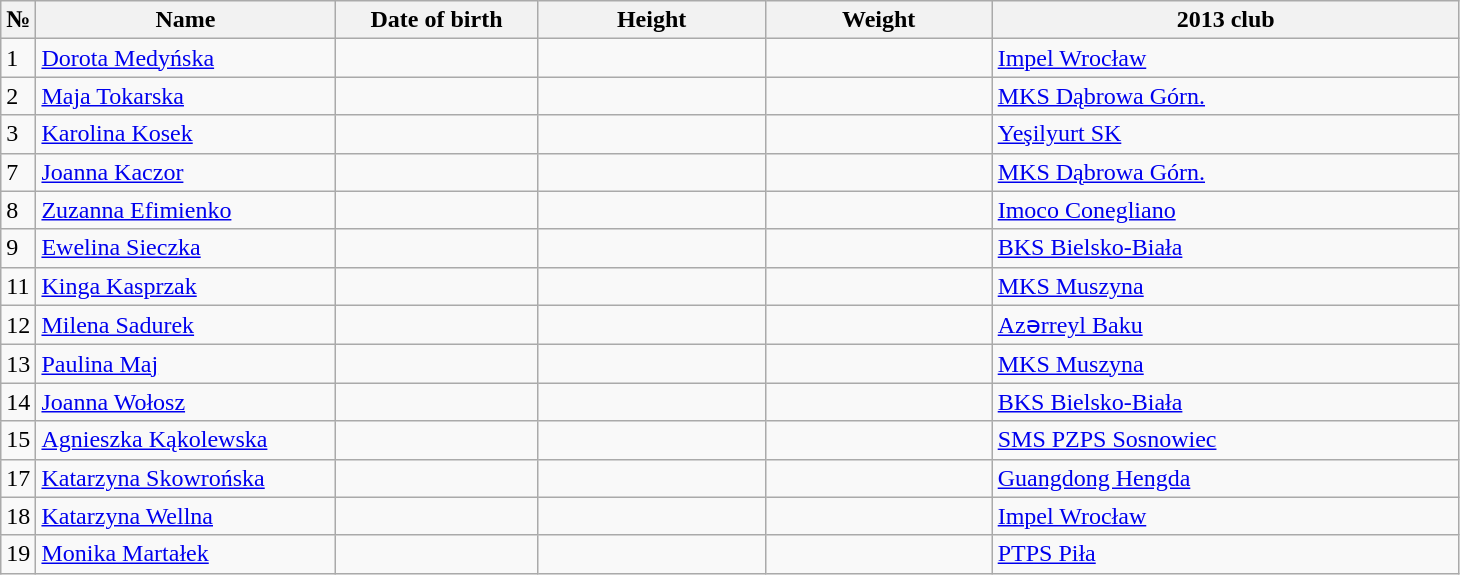<table class=wikitable sortable style=font-size:100%; text-align:center;>
<tr>
<th>№</th>
<th style=width:12em>Name</th>
<th style=width:8em>Date of birth</th>
<th style=width:9em>Height</th>
<th style=width:9em>Weight</th>
<th style=width:19em>2013 club</th>
</tr>
<tr>
<td>1</td>
<td><a href='#'>Dorota Medyńska</a></td>
<td></td>
<td></td>
<td></td>
<td> <a href='#'>Impel Wrocław</a></td>
</tr>
<tr>
<td>2</td>
<td><a href='#'>Maja Tokarska</a></td>
<td></td>
<td></td>
<td></td>
<td> <a href='#'>MKS Dąbrowa Górn.</a></td>
</tr>
<tr>
<td>3</td>
<td><a href='#'>Karolina Kosek</a></td>
<td></td>
<td></td>
<td></td>
<td> <a href='#'>Yeşilyurt SK</a></td>
</tr>
<tr>
<td>7</td>
<td><a href='#'>Joanna Kaczor</a></td>
<td></td>
<td></td>
<td></td>
<td> <a href='#'>MKS Dąbrowa Górn.</a></td>
</tr>
<tr>
<td>8</td>
<td><a href='#'>Zuzanna Efimienko</a></td>
<td></td>
<td></td>
<td></td>
<td> <a href='#'>Imoco Conegliano</a></td>
</tr>
<tr>
<td>9</td>
<td><a href='#'>Ewelina Sieczka</a></td>
<td></td>
<td></td>
<td></td>
<td> <a href='#'>BKS Bielsko-Biała</a></td>
</tr>
<tr>
<td>11</td>
<td><a href='#'>Kinga Kasprzak</a></td>
<td></td>
<td></td>
<td></td>
<td> <a href='#'>MKS Muszyna</a></td>
</tr>
<tr>
<td>12</td>
<td><a href='#'>Milena Sadurek</a></td>
<td></td>
<td></td>
<td></td>
<td> <a href='#'>Azərreyl Baku</a></td>
</tr>
<tr>
<td>13</td>
<td><a href='#'>Paulina Maj</a></td>
<td></td>
<td></td>
<td></td>
<td> <a href='#'>MKS Muszyna</a></td>
</tr>
<tr>
<td>14</td>
<td><a href='#'>Joanna Wołosz</a></td>
<td></td>
<td></td>
<td></td>
<td> <a href='#'>BKS Bielsko-Biała</a></td>
</tr>
<tr>
<td>15</td>
<td><a href='#'>Agnieszka Kąkolewska</a></td>
<td></td>
<td></td>
<td></td>
<td> <a href='#'>SMS PZPS Sosnowiec</a></td>
</tr>
<tr>
<td>17</td>
<td><a href='#'>Katarzyna Skowrońska </a></td>
<td></td>
<td></td>
<td></td>
<td> <a href='#'>Guangdong Hengda</a></td>
</tr>
<tr>
<td>18</td>
<td><a href='#'>Katarzyna Wellna</a></td>
<td></td>
<td></td>
<td></td>
<td> <a href='#'>Impel Wrocław</a></td>
</tr>
<tr>
<td>19</td>
<td><a href='#'>Monika Martałek</a></td>
<td></td>
<td></td>
<td></td>
<td> <a href='#'>PTPS Piła</a></td>
</tr>
</table>
